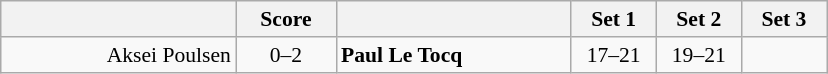<table class="wikitable" style="text-align: center; font-size:90% ">
<tr>
<th align="right" width="150"></th>
<th width="60">Score</th>
<th align="left" width="150"></th>
<th width="50">Set 1</th>
<th width="50">Set 2</th>
<th width="50">Set 3</th>
</tr>
<tr>
<td align=right>Aksei Poulsen </td>
<td align=center>0–2</td>
<td align=left> <strong>Paul Le Tocq</strong></td>
<td>17–21</td>
<td>19–21</td>
<td></td>
</tr>
</table>
